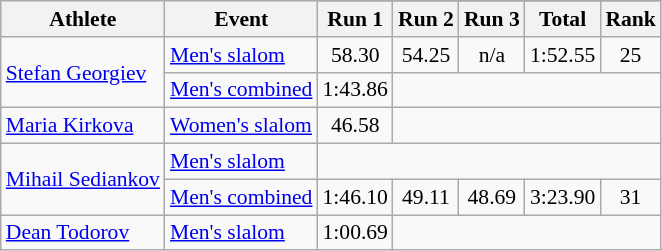<table class="wikitable" style="font-size:90%">
<tr>
<th rowspan="2">Athlete</th>
<th rowspan="2">Event</th>
</tr>
<tr>
<th>Run 1</th>
<th>Run 2</th>
<th>Run 3</th>
<th>Total</th>
<th>Rank</th>
</tr>
<tr align=center>
<td align=left rowspan=2><a href='#'>Stefan Georgiev</a></td>
<td align=left><a href='#'>Men's slalom</a></td>
<td>58.30</td>
<td>54.25</td>
<td>n/a</td>
<td>1:52.55</td>
<td>25</td>
</tr>
<tr align=center>
<td align=left><a href='#'>Men's combined</a></td>
<td>1:43.86</td>
<td colspan=4></td>
</tr>
<tr align=center>
<td align=left><a href='#'>Maria Kirkova</a></td>
<td align=left><a href='#'>Women's slalom</a></td>
<td>46.58</td>
<td colspan=4></td>
</tr>
<tr align=center>
<td align=left rowspan=2><a href='#'>Mihail Sediankov</a></td>
<td align=left><a href='#'>Men's slalom</a></td>
<td colspan=5></td>
</tr>
<tr align=center>
<td align=left><a href='#'>Men's combined</a></td>
<td>1:46.10</td>
<td>49.11</td>
<td>48.69</td>
<td>3:23.90</td>
<td>31</td>
</tr>
<tr align=center>
<td align=left><a href='#'>Dean Todorov</a></td>
<td align=left><a href='#'>Men's slalom</a></td>
<td>1:00.69</td>
<td colspan=4></td>
</tr>
</table>
